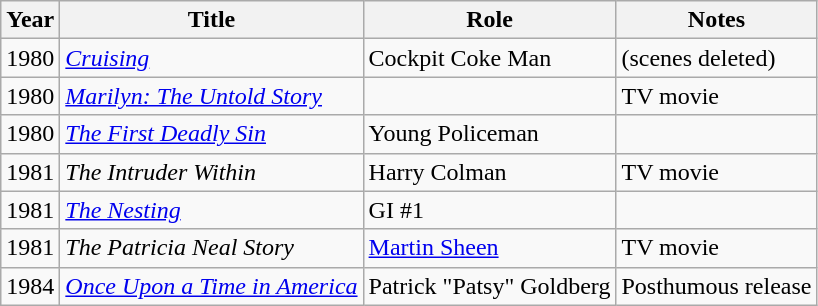<table class="wikitable">
<tr>
<th>Year</th>
<th>Title</th>
<th>Role</th>
<th>Notes</th>
</tr>
<tr>
<td>1980</td>
<td><em><a href='#'>Cruising</a></em></td>
<td>Cockpit Coke Man</td>
<td>(scenes deleted)</td>
</tr>
<tr>
<td>1980</td>
<td><em><a href='#'>Marilyn: The Untold Story</a></em></td>
<td></td>
<td>TV movie</td>
</tr>
<tr>
<td>1980</td>
<td><em><a href='#'>The First Deadly Sin</a></em></td>
<td>Young Policeman</td>
<td></td>
</tr>
<tr>
<td>1981</td>
<td><em>The Intruder Within</em></td>
<td>Harry Colman</td>
<td>TV movie</td>
</tr>
<tr>
<td>1981</td>
<td><em><a href='#'>The Nesting</a></em></td>
<td>GI #1</td>
<td></td>
</tr>
<tr>
<td>1981</td>
<td><em>The Patricia Neal Story</em></td>
<td><a href='#'>Martin Sheen</a></td>
<td>TV movie</td>
</tr>
<tr>
<td>1984</td>
<td><em><a href='#'>Once Upon a Time in America</a></em></td>
<td>Patrick "Patsy" Goldberg</td>
<td>Posthumous release</td>
</tr>
</table>
